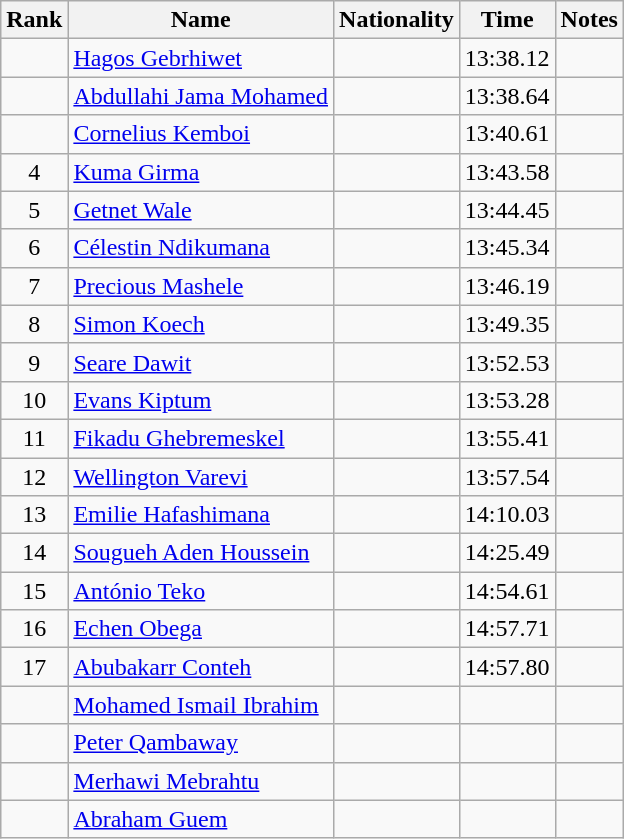<table class="wikitable sortable" style="text-align:center">
<tr>
<th>Rank</th>
<th>Name</th>
<th>Nationality</th>
<th>Time</th>
<th>Notes</th>
</tr>
<tr>
<td></td>
<td align=left><a href='#'>Hagos Gebrhiwet</a></td>
<td align=left></td>
<td>13:38.12</td>
<td></td>
</tr>
<tr>
<td></td>
<td align=left><a href='#'>Abdullahi Jama Mohamed</a></td>
<td align=left></td>
<td>13:38.64</td>
<td></td>
</tr>
<tr>
<td></td>
<td align=left><a href='#'>Cornelius Kemboi</a></td>
<td align=left></td>
<td>13:40.61</td>
<td></td>
</tr>
<tr>
<td>4</td>
<td align=left><a href='#'>Kuma Girma</a></td>
<td align=left></td>
<td>13:43.58</td>
<td></td>
</tr>
<tr>
<td>5</td>
<td align=left><a href='#'>Getnet Wale</a></td>
<td align=left></td>
<td>13:44.45</td>
<td></td>
</tr>
<tr>
<td>6</td>
<td align=left><a href='#'>Célestin Ndikumana</a></td>
<td align=left></td>
<td>13:45.34</td>
<td></td>
</tr>
<tr>
<td>7</td>
<td align=left><a href='#'>Precious Mashele</a></td>
<td align=left></td>
<td>13:46.19</td>
<td></td>
</tr>
<tr>
<td>8</td>
<td align=left><a href='#'>Simon Koech</a></td>
<td align=left></td>
<td>13:49.35</td>
<td></td>
</tr>
<tr>
<td>9</td>
<td align=left><a href='#'>Seare Dawit</a></td>
<td align=left></td>
<td>13:52.53</td>
<td></td>
</tr>
<tr>
<td>10</td>
<td align=left><a href='#'>Evans Kiptum</a></td>
<td align=left></td>
<td>13:53.28</td>
<td></td>
</tr>
<tr>
<td>11</td>
<td align=left><a href='#'>Fikadu Ghebremeskel</a></td>
<td align=left></td>
<td>13:55.41</td>
<td></td>
</tr>
<tr>
<td>12</td>
<td align=left><a href='#'>Wellington Varevi</a></td>
<td align=left></td>
<td>13:57.54</td>
<td></td>
</tr>
<tr>
<td>13</td>
<td align=left><a href='#'>Emilie Hafashimana</a></td>
<td align=left></td>
<td>14:10.03</td>
<td></td>
</tr>
<tr>
<td>14</td>
<td align=left><a href='#'>Sougueh Aden Houssein</a></td>
<td align=left></td>
<td>14:25.49</td>
<td></td>
</tr>
<tr>
<td>15</td>
<td align=left><a href='#'>António Teko</a></td>
<td align=left></td>
<td>14:54.61</td>
<td></td>
</tr>
<tr>
<td>16</td>
<td align=left><a href='#'>Echen Obega</a></td>
<td align=left></td>
<td>14:57.71</td>
<td></td>
</tr>
<tr>
<td>17</td>
<td align=left><a href='#'>Abubakarr Conteh</a></td>
<td align=left></td>
<td>14:57.80</td>
<td></td>
</tr>
<tr>
<td></td>
<td align=left><a href='#'>Mohamed Ismail Ibrahim</a></td>
<td align=left></td>
<td></td>
<td></td>
</tr>
<tr>
<td></td>
<td align=left><a href='#'>Peter Qambaway</a></td>
<td align=left></td>
<td></td>
<td></td>
</tr>
<tr>
<td></td>
<td align=left><a href='#'>Merhawi Mebrahtu</a></td>
<td align=left></td>
<td></td>
<td></td>
</tr>
<tr>
<td></td>
<td align=left><a href='#'>Abraham Guem</a></td>
<td align=left></td>
<td></td>
<td></td>
</tr>
</table>
